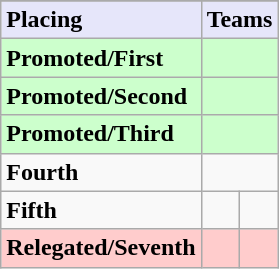<table class=wikitable>
<tr>
</tr>
<tr style="background: #E6E6FA;">
<td><strong>Placing</strong></td>
<td style="text-align:center" colspan=2><strong>Teams</strong></td>
</tr>
<tr style="background: #ccffcc;">
<td><strong>Promoted/First</strong></td>
<td colspan=2><strong></strong></td>
</tr>
<tr style="background: #ccffcc;">
<td><strong>Promoted/Second</strong></td>
<td colspan=2><strong></strong></td>
</tr>
<tr style="background: #ccffcc;">
<td><strong>Promoted/Third</strong></td>
<td colspan=2><strong></strong></td>
</tr>
<tr>
<td><strong>Fourth</strong></td>
<td colspan=2></td>
</tr>
<tr>
<td><strong>Fifth</strong></td>
<td></td>
<td></td>
</tr>
<tr style="background: #ffcccc;">
<td><strong>Relegated/Seventh</strong></td>
<td><em></em></td>
<td><em></em></td>
</tr>
</table>
